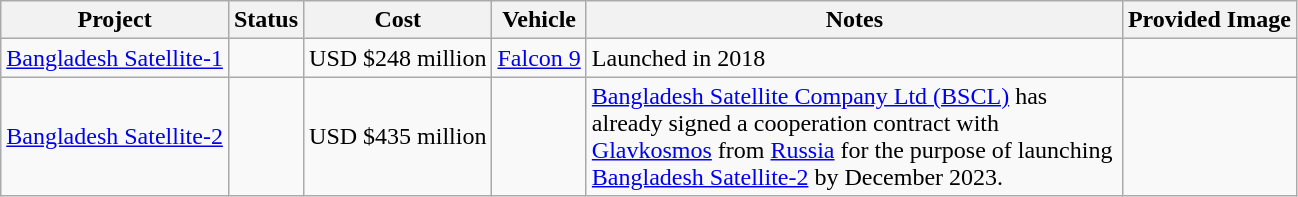<table class="wikitable">
<tr>
<th>Project</th>
<th>Status</th>
<th>Cost</th>
<th>Vehicle</th>
<th width=350>Notes</th>
<th>Provided Image</th>
</tr>
<tr>
<td><a href='#'>Bangladesh Satellite-1</a></td>
<td></td>
<td>USD $248 million</td>
<td> <a href='#'>Falcon 9</a></td>
<td>Launched in 2018</td>
<td></td>
</tr>
<tr>
<td><a href='#'>Bangladesh Satellite-2</a></td>
<td></td>
<td>USD $435 million</td>
<td></td>
<td><a href='#'>Bangladesh Satellite Company Ltd (BSCL)</a> has already signed a cooperation contract with <a href='#'>Glavkosmos</a> from <a href='#'>Russia</a> for the purpose of launching <a href='#'>Bangladesh Satellite-2</a> by December 2023.</td>
<td></td>
</tr>
</table>
